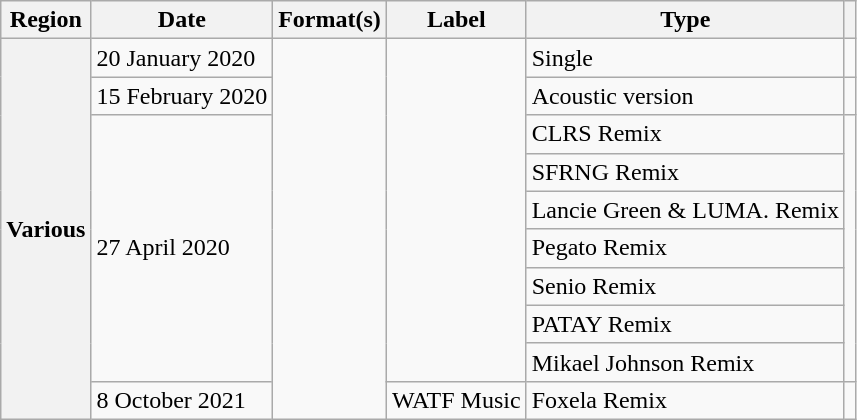<table class="wikitable plainrowheaders">
<tr>
<th scope="col">Region</th>
<th scope="col">Date</th>
<th scope="col">Format(s)</th>
<th scope="col">Label</th>
<th scope="col">Type</th>
<th scope="col"></th>
</tr>
<tr>
<th scope="row" rowspan="10">Various</th>
<td>20 January 2020</td>
<td rowspan="10"></td>
<td rowspan="9"></td>
<td>Single</td>
<td></td>
</tr>
<tr>
<td>15 February 2020</td>
<td>Acoustic version</td>
<td></td>
</tr>
<tr>
<td rowspan="7">27 April 2020</td>
<td>CLRS Remix</td>
<td rowspan="7"></td>
</tr>
<tr>
<td>SFRNG Remix</td>
</tr>
<tr>
<td>Lancie Green & LUMA. Remix</td>
</tr>
<tr>
<td>Pegato Remix</td>
</tr>
<tr>
<td>Senio Remix</td>
</tr>
<tr>
<td>PATAY Remix</td>
</tr>
<tr>
<td>Mikael Johnson Remix</td>
</tr>
<tr>
<td>8 October 2021</td>
<td>WATF Music</td>
<td>Foxela Remix</td>
<td></td>
</tr>
</table>
